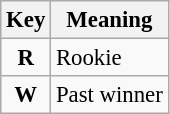<table class="wikitable" style="font-size: 95%">
<tr>
<th>Key</th>
<th>Meaning</th>
</tr>
<tr>
<td align="center"><strong><span>R</span></strong></td>
<td>Rookie</td>
</tr>
<tr>
<td align="center"><strong><span>W</span></strong></td>
<td>Past winner</td>
</tr>
</table>
